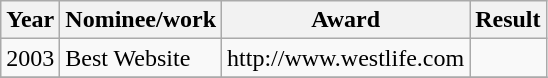<table class="wikitable">
<tr>
<th>Year</th>
<th>Nominee/work</th>
<th>Award</th>
<th>Result</th>
</tr>
<tr>
<td>2003</td>
<td>Best Website</td>
<td>http://www.westlife.com</td>
<td></td>
</tr>
<tr>
</tr>
</table>
